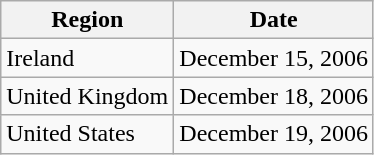<table class="wikitable">
<tr>
<th>Region</th>
<th>Date</th>
</tr>
<tr>
<td>Ireland</td>
<td>December 15, 2006</td>
</tr>
<tr>
<td>United Kingdom</td>
<td>December 18, 2006</td>
</tr>
<tr>
<td>United States</td>
<td>December 19, 2006</td>
</tr>
</table>
